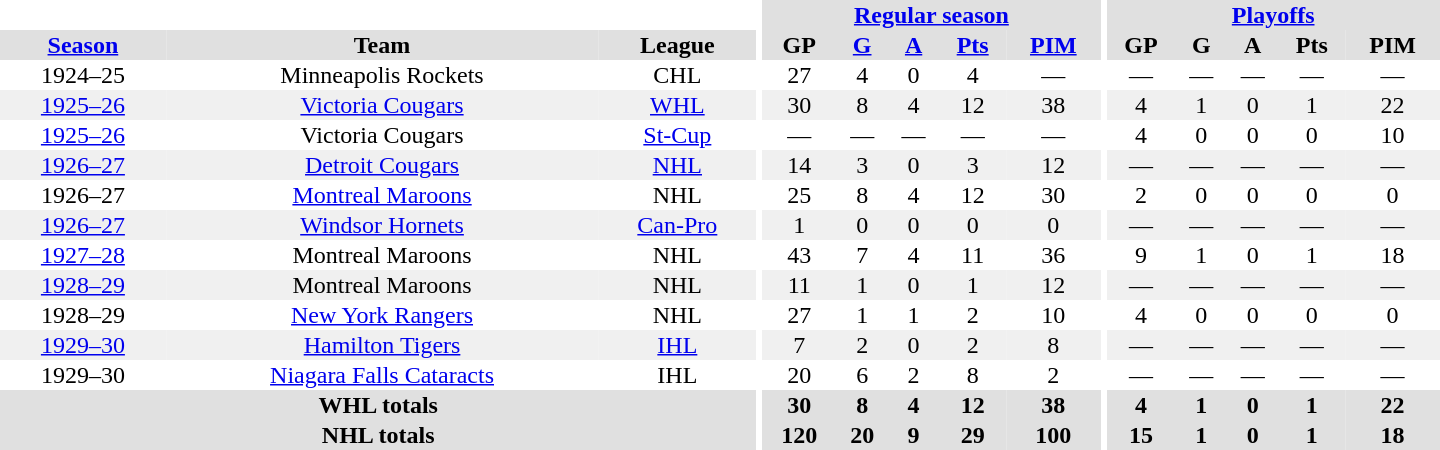<table border="0" cellpadding="1" cellspacing="0" style="text-align:center; width:60em">
<tr bgcolor="#e0e0e0">
<th colspan="3" bgcolor="#ffffff"></th>
<th rowspan="100" bgcolor="#ffffff"></th>
<th colspan="5"><a href='#'>Regular season</a></th>
<th rowspan="100" bgcolor="#ffffff"></th>
<th colspan="5"><a href='#'>Playoffs</a></th>
</tr>
<tr bgcolor="#e0e0e0">
<th><a href='#'>Season</a></th>
<th>Team</th>
<th>League</th>
<th>GP</th>
<th><a href='#'>G</a></th>
<th><a href='#'>A</a></th>
<th><a href='#'>Pts</a></th>
<th><a href='#'>PIM</a></th>
<th>GP</th>
<th>G</th>
<th>A</th>
<th>Pts</th>
<th>PIM</th>
</tr>
<tr>
<td>1924–25</td>
<td>Minneapolis Rockets</td>
<td>CHL</td>
<td>27</td>
<td>4</td>
<td>0</td>
<td>4</td>
<td>—</td>
<td>—</td>
<td>—</td>
<td>—</td>
<td>—</td>
<td>—</td>
</tr>
<tr bgcolor="#f0f0f0">
<td><a href='#'>1925–26</a></td>
<td><a href='#'>Victoria Cougars</a></td>
<td><a href='#'>WHL</a></td>
<td>30</td>
<td>8</td>
<td>4</td>
<td>12</td>
<td>38</td>
<td>4</td>
<td>1</td>
<td>0</td>
<td>1</td>
<td>22</td>
</tr>
<tr>
<td><a href='#'>1925–26</a></td>
<td>Victoria Cougars</td>
<td><a href='#'>St-Cup</a></td>
<td>—</td>
<td>—</td>
<td>—</td>
<td>—</td>
<td>—</td>
<td>4</td>
<td>0</td>
<td>0</td>
<td>0</td>
<td>10</td>
</tr>
<tr bgcolor="#f0f0f0">
<td><a href='#'>1926–27</a></td>
<td><a href='#'>Detroit Cougars</a></td>
<td><a href='#'>NHL</a></td>
<td>14</td>
<td>3</td>
<td>0</td>
<td>3</td>
<td>12</td>
<td>—</td>
<td>—</td>
<td>—</td>
<td>—</td>
<td>—</td>
</tr>
<tr>
<td>1926–27</td>
<td><a href='#'>Montreal Maroons</a></td>
<td>NHL</td>
<td>25</td>
<td>8</td>
<td>4</td>
<td>12</td>
<td>30</td>
<td>2</td>
<td>0</td>
<td>0</td>
<td>0</td>
<td>0</td>
</tr>
<tr bgcolor="#f0f0f0">
<td><a href='#'>1926–27</a></td>
<td><a href='#'>Windsor Hornets</a></td>
<td><a href='#'>Can-Pro</a></td>
<td>1</td>
<td>0</td>
<td>0</td>
<td>0</td>
<td>0</td>
<td>—</td>
<td>—</td>
<td>—</td>
<td>—</td>
<td>—</td>
</tr>
<tr>
<td><a href='#'>1927–28</a></td>
<td>Montreal Maroons</td>
<td>NHL</td>
<td>43</td>
<td>7</td>
<td>4</td>
<td>11</td>
<td>36</td>
<td>9</td>
<td>1</td>
<td>0</td>
<td>1</td>
<td>18</td>
</tr>
<tr bgcolor="#f0f0f0">
<td><a href='#'>1928–29</a></td>
<td>Montreal Maroons</td>
<td>NHL</td>
<td>11</td>
<td>1</td>
<td>0</td>
<td>1</td>
<td>12</td>
<td>—</td>
<td>—</td>
<td>—</td>
<td>—</td>
<td>—</td>
</tr>
<tr>
<td>1928–29</td>
<td><a href='#'>New York Rangers</a></td>
<td>NHL</td>
<td>27</td>
<td>1</td>
<td>1</td>
<td>2</td>
<td>10</td>
<td>4</td>
<td>0</td>
<td>0</td>
<td>0</td>
<td>0</td>
</tr>
<tr bgcolor="#f0f0f0">
<td><a href='#'>1929–30</a></td>
<td><a href='#'>Hamilton Tigers</a></td>
<td><a href='#'>IHL</a></td>
<td>7</td>
<td>2</td>
<td>0</td>
<td>2</td>
<td>8</td>
<td>—</td>
<td>—</td>
<td>—</td>
<td>—</td>
<td>—</td>
</tr>
<tr>
<td>1929–30</td>
<td><a href='#'>Niagara Falls Cataracts</a></td>
<td>IHL</td>
<td>20</td>
<td>6</td>
<td>2</td>
<td>8</td>
<td>2</td>
<td>—</td>
<td>—</td>
<td>—</td>
<td>—</td>
<td>—</td>
</tr>
<tr bgcolor="#e0e0e0">
<th colspan="3">WHL totals</th>
<th>30</th>
<th>8</th>
<th>4</th>
<th>12</th>
<th>38</th>
<th>4</th>
<th>1</th>
<th>0</th>
<th>1</th>
<th>22</th>
</tr>
<tr bgcolor="#e0e0e0">
<th colspan="3">NHL totals</th>
<th>120</th>
<th>20</th>
<th>9</th>
<th>29</th>
<th>100</th>
<th>15</th>
<th>1</th>
<th>0</th>
<th>1</th>
<th>18</th>
</tr>
</table>
